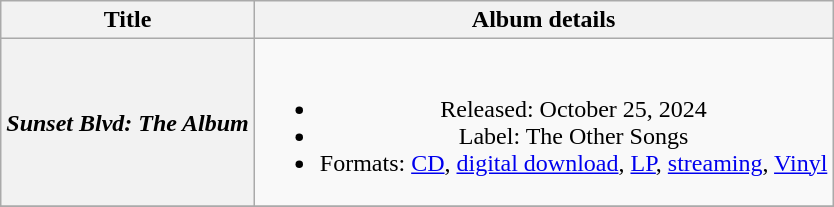<table class="wikitable plainrowheaders" style="text-align:center;">
<tr>
<th scope="col">Title</th>
<th scope="col">Album details</th>
</tr>
<tr>
<th scope="row"><em>Sunset Blvd: The Album</em><br></th>
<td><br><ul><li>Released: October 25, 2024</li><li>Label: The Other Songs</li><li>Formats: <a href='#'>CD</a>, <a href='#'>digital download</a>, <a href='#'>LP</a>, <a href='#'>streaming</a>, <a href='#'>Vinyl</a></li></ul></td>
</tr>
<tr>
</tr>
</table>
